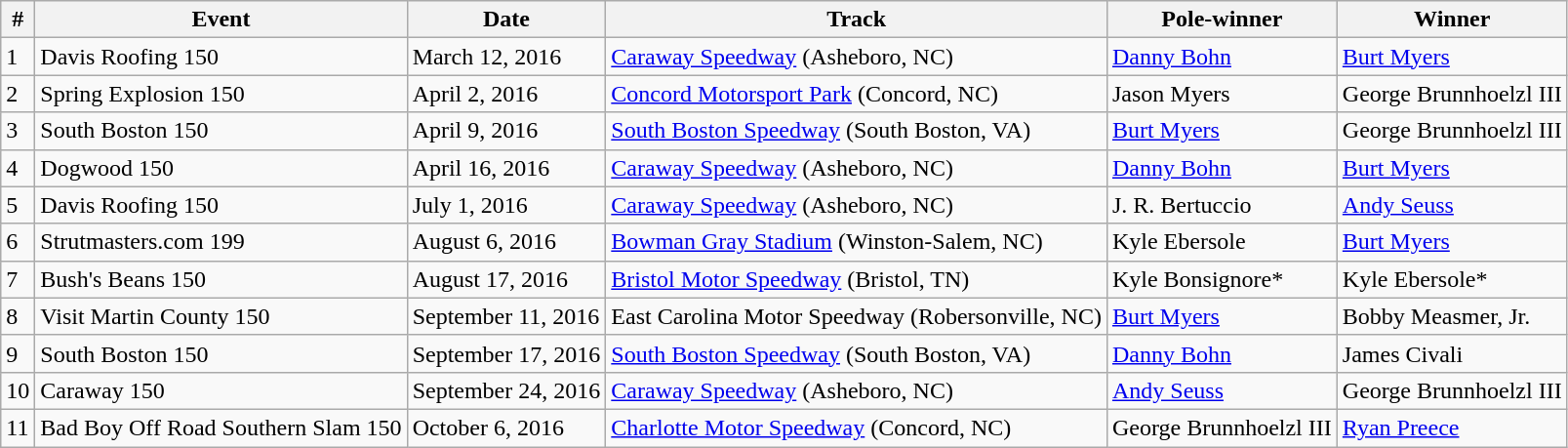<table class="wikitable">
<tr>
<th>#</th>
<th>Event</th>
<th>Date</th>
<th>Track</th>
<th>Pole-winner</th>
<th>Winner</th>
</tr>
<tr>
<td>1</td>
<td>Davis Roofing 150</td>
<td>March 12, 2016</td>
<td><a href='#'>Caraway Speedway</a> (Asheboro, NC)</td>
<td><a href='#'>Danny Bohn</a></td>
<td><a href='#'>Burt Myers</a></td>
</tr>
<tr>
<td>2</td>
<td>Spring Explosion 150</td>
<td>April 2, 2016</td>
<td><a href='#'>Concord Motorsport Park</a> (Concord, NC)</td>
<td>Jason Myers</td>
<td>George Brunnhoelzl III</td>
</tr>
<tr>
<td>3</td>
<td>South Boston 150</td>
<td>April 9, 2016</td>
<td><a href='#'>South Boston Speedway</a> (South Boston, VA)</td>
<td><a href='#'>Burt Myers</a></td>
<td>George Brunnhoelzl III</td>
</tr>
<tr>
<td>4</td>
<td>Dogwood 150</td>
<td>April 16, 2016</td>
<td><a href='#'>Caraway Speedway</a> (Asheboro, NC)</td>
<td><a href='#'>Danny Bohn</a></td>
<td><a href='#'>Burt Myers</a></td>
</tr>
<tr>
<td>5</td>
<td>Davis Roofing 150</td>
<td>July 1, 2016</td>
<td><a href='#'>Caraway Speedway</a> (Asheboro, NC)</td>
<td>J. R. Bertuccio</td>
<td><a href='#'>Andy Seuss</a></td>
</tr>
<tr>
<td>6</td>
<td>Strutmasters.com 199</td>
<td>August 6, 2016</td>
<td><a href='#'>Bowman Gray Stadium</a> (Winston-Salem, NC)</td>
<td>Kyle Ebersole</td>
<td><a href='#'>Burt Myers</a></td>
</tr>
<tr>
<td>7</td>
<td>Bush's Beans 150</td>
<td>August 17, 2016</td>
<td><a href='#'>Bristol Motor Speedway</a> (Bristol, TN)</td>
<td>Kyle Bonsignore*</td>
<td>Kyle Ebersole*</td>
</tr>
<tr>
<td>8</td>
<td>Visit Martin County 150</td>
<td>September 11, 2016</td>
<td>East Carolina Motor Speedway (Robersonville, NC)</td>
<td><a href='#'>Burt Myers</a></td>
<td>Bobby Measmer, Jr.</td>
</tr>
<tr>
<td>9</td>
<td>South Boston 150</td>
<td>September 17, 2016</td>
<td><a href='#'>South Boston Speedway</a> (South Boston, VA)</td>
<td><a href='#'>Danny Bohn</a></td>
<td>James Civali</td>
</tr>
<tr>
<td>10</td>
<td>Caraway 150</td>
<td>September 24, 2016</td>
<td><a href='#'>Caraway Speedway</a> (Asheboro, NC)</td>
<td><a href='#'>Andy Seuss</a></td>
<td>George Brunnhoelzl III</td>
</tr>
<tr>
<td>11</td>
<td>Bad Boy Off Road Southern Slam 150</td>
<td>October 6, 2016</td>
<td><a href='#'>Charlotte Motor Speedway</a> (Concord, NC)</td>
<td>George Brunnhoelzl III</td>
<td><a href='#'>Ryan Preece</a></td>
</tr>
</table>
